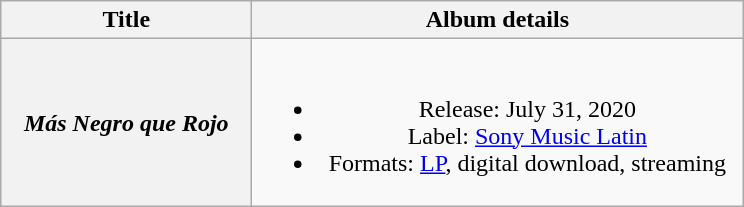<table class="wikitable plainrowheaders" style="text-align:center;">
<tr>
<th scope="col" style="width:10em;">Title</th>
<th scope="col" style="width:20em;">Album details</th>
</tr>
<tr>
<th scope="row"><em>Más Negro que Rojo</em></th>
<td><br><ul><li>Release: July 31, 2020</li><li>Label: <a href='#'>Sony Music Latin</a></li><li>Formats: <a href='#'>LP</a>, digital download, streaming</li></ul></td>
</tr>
</table>
